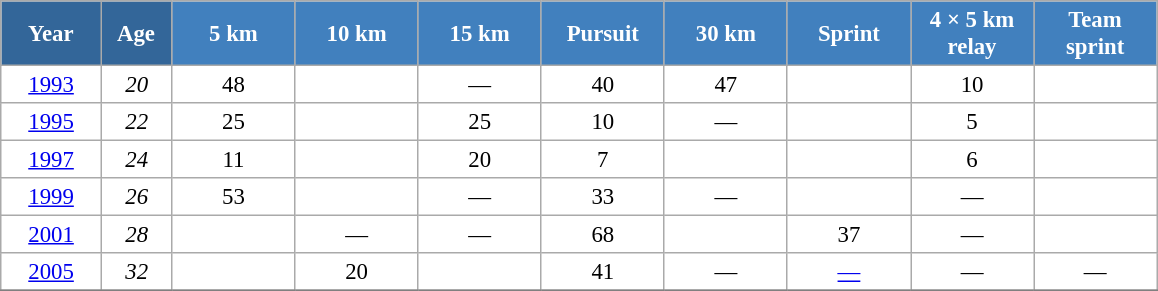<table class="wikitable" style="font-size:95%; text-align:center; border:grey solid 1px; border-collapse:collapse; background:#ffffff;">
<tr>
<th style="background-color:#369; color:white; width:60px;"> Year </th>
<th style="background-color:#369; color:white; width:40px;"> Age </th>
<th style="background-color:#4180be; color:white; width:75px;"> 5 km </th>
<th style="background-color:#4180be; color:white; width:75px;"> 10 km </th>
<th style="background-color:#4180be; color:white; width:75px;"> 15 km </th>
<th style="background-color:#4180be; color:white; width:75px;"> Pursuit </th>
<th style="background-color:#4180be; color:white; width:75px;"> 30 km </th>
<th style="background-color:#4180be; color:white; width:75px;"> Sprint </th>
<th style="background-color:#4180be; color:white; width:75px;"> 4 × 5 km <br> relay </th>
<th style="background-color:#4180be; color:white; width:75px;"> Team <br> sprint </th>
</tr>
<tr>
<td><a href='#'>1993</a></td>
<td><em>20</em></td>
<td>48</td>
<td></td>
<td>—</td>
<td>40</td>
<td>47</td>
<td></td>
<td>10</td>
<td></td>
</tr>
<tr>
<td><a href='#'>1995</a></td>
<td><em>22</em></td>
<td>25</td>
<td></td>
<td>25</td>
<td>10</td>
<td>—</td>
<td></td>
<td>5</td>
<td></td>
</tr>
<tr>
<td><a href='#'>1997</a></td>
<td><em>24</em></td>
<td>11</td>
<td></td>
<td>20</td>
<td>7</td>
<td></td>
<td></td>
<td>6</td>
<td></td>
</tr>
<tr>
<td><a href='#'>1999</a></td>
<td><em>26</em></td>
<td>53</td>
<td></td>
<td>—</td>
<td>33</td>
<td>—</td>
<td></td>
<td>—</td>
<td></td>
</tr>
<tr>
<td><a href='#'>2001</a></td>
<td><em>28</em></td>
<td></td>
<td>—</td>
<td>—</td>
<td>68</td>
<td></td>
<td>37</td>
<td>—</td>
<td></td>
</tr>
<tr>
<td><a href='#'>2005</a></td>
<td><em>32</em></td>
<td></td>
<td>20</td>
<td></td>
<td>41</td>
<td>—</td>
<td><a href='#'>—</a></td>
<td>—</td>
<td>—</td>
</tr>
<tr>
</tr>
</table>
